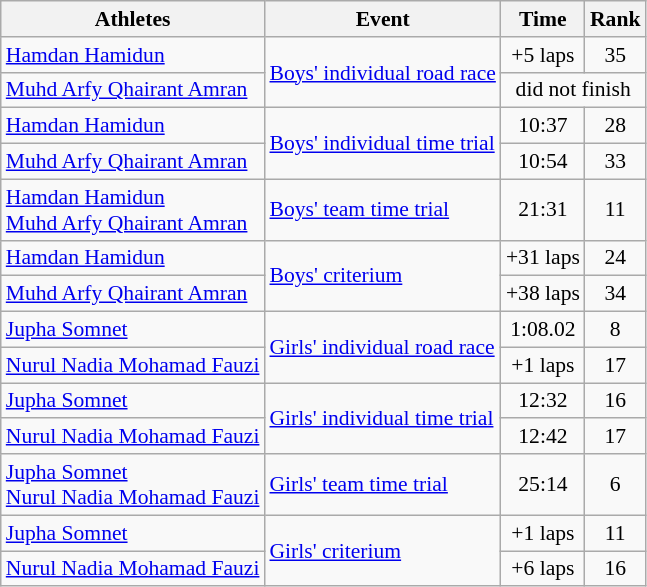<table class=wikitable style="font-size:90%; text-align:center">
<tr>
<th>Athletes</th>
<th>Event</th>
<th>Time</th>
<th>Rank</th>
</tr>
<tr>
<td align=left><a href='#'>Hamdan Hamidun</a></td>
<td align=left rowspan=2><a href='#'>Boys' individual road race</a></td>
<td>+5 laps</td>
<td>35</td>
</tr>
<tr>
<td align=left><a href='#'>Muhd Arfy Qhairant Amran</a></td>
<td colspan=2>did not finish</td>
</tr>
<tr>
<td align=left><a href='#'>Hamdan Hamidun</a></td>
<td align=left rowspan=2><a href='#'>Boys' individual time trial</a></td>
<td>10:37</td>
<td>28</td>
</tr>
<tr>
<td align=left><a href='#'>Muhd Arfy Qhairant Amran</a></td>
<td>10:54</td>
<td>33</td>
</tr>
<tr>
<td align=left><a href='#'>Hamdan Hamidun</a><br><a href='#'>Muhd Arfy Qhairant Amran</a></td>
<td align=left><a href='#'>Boys' team time trial</a></td>
<td>21:31</td>
<td>11</td>
</tr>
<tr>
<td align=left><a href='#'>Hamdan Hamidun</a></td>
<td align=left rowspan=2><a href='#'>Boys' criterium</a></td>
<td>+31 laps</td>
<td>24</td>
</tr>
<tr>
<td align=left><a href='#'>Muhd Arfy Qhairant Amran</a></td>
<td>+38 laps</td>
<td>34</td>
</tr>
<tr>
<td align=left><a href='#'>Jupha Somnet</a></td>
<td align=left rowspan=2><a href='#'>Girls' individual road race</a></td>
<td>1:08.02</td>
<td>8</td>
</tr>
<tr>
<td align=left><a href='#'>Nurul Nadia Mohamad Fauzi</a></td>
<td>+1 laps</td>
<td>17</td>
</tr>
<tr>
<td align=left><a href='#'>Jupha Somnet</a></td>
<td align=left rowspan=2><a href='#'>Girls' individual time trial</a></td>
<td>12:32</td>
<td>16</td>
</tr>
<tr>
<td align=left><a href='#'>Nurul Nadia Mohamad Fauzi</a></td>
<td>12:42</td>
<td>17</td>
</tr>
<tr>
<td align=left><a href='#'>Jupha Somnet</a><br><a href='#'>Nurul Nadia Mohamad Fauzi</a></td>
<td align=left><a href='#'>Girls' team time trial</a></td>
<td>25:14</td>
<td>6</td>
</tr>
<tr>
<td align=left><a href='#'>Jupha Somnet</a></td>
<td align=left rowspan=2><a href='#'>Girls' criterium</a></td>
<td>+1 laps</td>
<td>11</td>
</tr>
<tr>
<td align=left><a href='#'>Nurul Nadia Mohamad Fauzi</a></td>
<td>+6 laps</td>
<td>16</td>
</tr>
</table>
